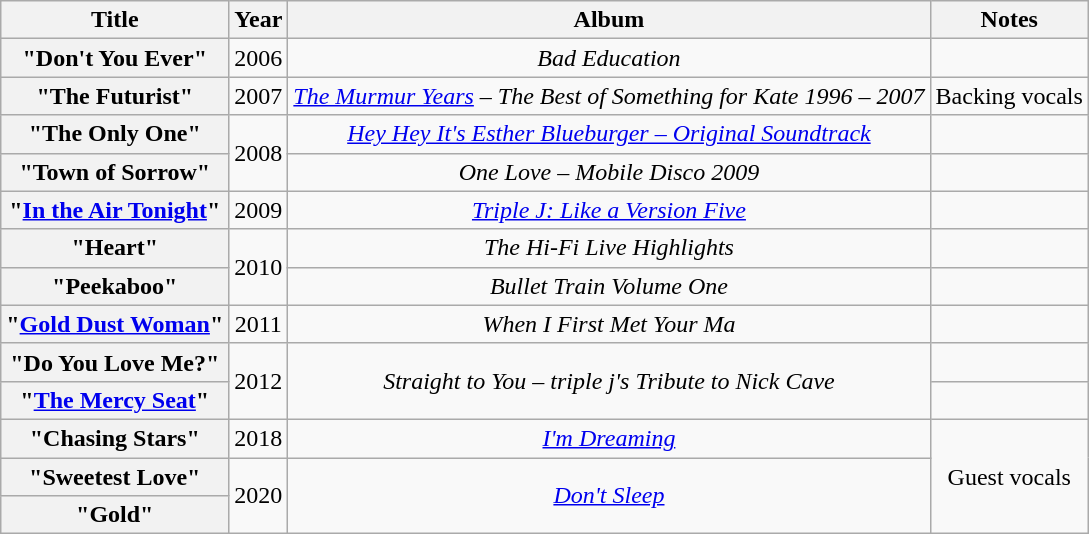<table class="wikitable plainrowheaders" style="text-align:center;">
<tr>
<th>Title</th>
<th>Year</th>
<th>Album</th>
<th>Notes</th>
</tr>
<tr>
<th scope="row">"Don't You Ever"<br></th>
<td>2006</td>
<td><em>Bad Education</em></td>
<td></td>
</tr>
<tr>
<th scope="row">"The Futurist"<br></th>
<td>2007</td>
<td><em><a href='#'>The Murmur Years</a> – The Best of Something for Kate 1996 – 2007</em></td>
<td>Backing vocals</td>
</tr>
<tr>
<th scope="row">"The Only One"<br></th>
<td rowspan="2">2008</td>
<td><em><a href='#'>Hey Hey It's Esther Blueburger – Original Soundtrack</a></em></td>
<td></td>
</tr>
<tr>
<th scope="row">"Town of Sorrow"<br></th>
<td><em>One Love – Mobile Disco 2009</em></td>
<td></td>
</tr>
<tr>
<th scope="row">"<a href='#'>In the Air Tonight</a>"<br></th>
<td>2009</td>
<td><em><a href='#'>Triple J: Like a Version Five</a></em></td>
<td></td>
</tr>
<tr>
<th scope="row">"Heart"<br></th>
<td rowspan="2">2010</td>
<td><em>The Hi-Fi Live Highlights</em></td>
<td></td>
</tr>
<tr>
<th scope="row">"Peekaboo"<br></th>
<td><em>Bullet Train Volume One</em></td>
<td></td>
</tr>
<tr>
<th scope="row">"<a href='#'>Gold Dust Woman</a>"<br></th>
<td>2011</td>
<td><em>When I First Met Your Ma</em></td>
<td></td>
</tr>
<tr>
<th scope="row">"Do You Love Me?"<br></th>
<td rowspan="2">2012</td>
<td rowspan="2"><em>Straight to You – triple j's Tribute to Nick Cave</em></td>
<td></td>
</tr>
<tr>
<th scope="row">"<a href='#'>The Mercy Seat</a>"<br></th>
<td></td>
</tr>
<tr>
<th scope="row">"Chasing Stars"<br></th>
<td>2018</td>
<td><em><a href='#'>I'm Dreaming</a></em></td>
<td rowspan="3">Guest vocals</td>
</tr>
<tr>
<th scope="row">"Sweetest Love"<br></th>
<td rowspan="2">2020</td>
<td rowspan="2"><em><a href='#'>Don't Sleep</a></em></td>
</tr>
<tr>
<th scope="row">"Gold"<br></th>
</tr>
</table>
